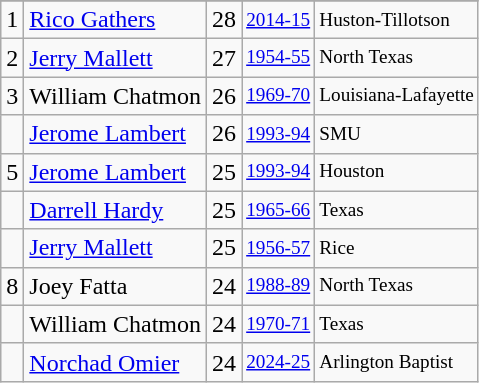<table class="wikitable">
<tr>
</tr>
<tr>
<td>1</td>
<td><a href='#'>Rico Gathers</a></td>
<td>28</td>
<td style="font-size:80%;"><a href='#'>2014-15</a></td>
<td style="font-size:80%;">Huston-Tillotson</td>
</tr>
<tr>
<td>2</td>
<td><a href='#'>Jerry Mallett</a></td>
<td>27</td>
<td style="font-size:80%;"><a href='#'>1954-55</a></td>
<td style="font-size:80%;">North Texas</td>
</tr>
<tr>
<td>3</td>
<td>William Chatmon</td>
<td>26</td>
<td style="font-size:80%;"><a href='#'>1969-70</a></td>
<td style="font-size:80%;">Louisiana-Lafayette</td>
</tr>
<tr>
<td></td>
<td><a href='#'>Jerome Lambert</a></td>
<td>26</td>
<td style="font-size:80%;"><a href='#'>1993-94</a></td>
<td style="font-size:80%;">SMU</td>
</tr>
<tr>
<td>5</td>
<td><a href='#'>Jerome Lambert</a></td>
<td>25</td>
<td style="font-size:80%;"><a href='#'>1993-94</a></td>
<td style="font-size:80%;">Houston</td>
</tr>
<tr>
<td></td>
<td><a href='#'>Darrell Hardy</a></td>
<td>25</td>
<td style="font-size:80%;"><a href='#'>1965-66</a></td>
<td style="font-size:80%;">Texas</td>
</tr>
<tr>
<td></td>
<td><a href='#'>Jerry Mallett</a></td>
<td>25</td>
<td style="font-size:80%;"><a href='#'>1956-57</a></td>
<td style="font-size:80%;">Rice</td>
</tr>
<tr>
<td>8</td>
<td>Joey Fatta</td>
<td>24</td>
<td style="font-size:80%;"><a href='#'>1988-89</a></td>
<td style="font-size:80%;">North Texas</td>
</tr>
<tr>
<td></td>
<td>William Chatmon</td>
<td>24</td>
<td style="font-size:80%;"><a href='#'>1970-71</a></td>
<td style="font-size:80%;">Texas</td>
</tr>
<tr>
<td></td>
<td><a href='#'>Norchad Omier</a></td>
<td>24</td>
<td style="font-size:80%;"><a href='#'>2024-25</a></td>
<td style="font-size:80%;">Arlington Baptist</td>
</tr>
</table>
